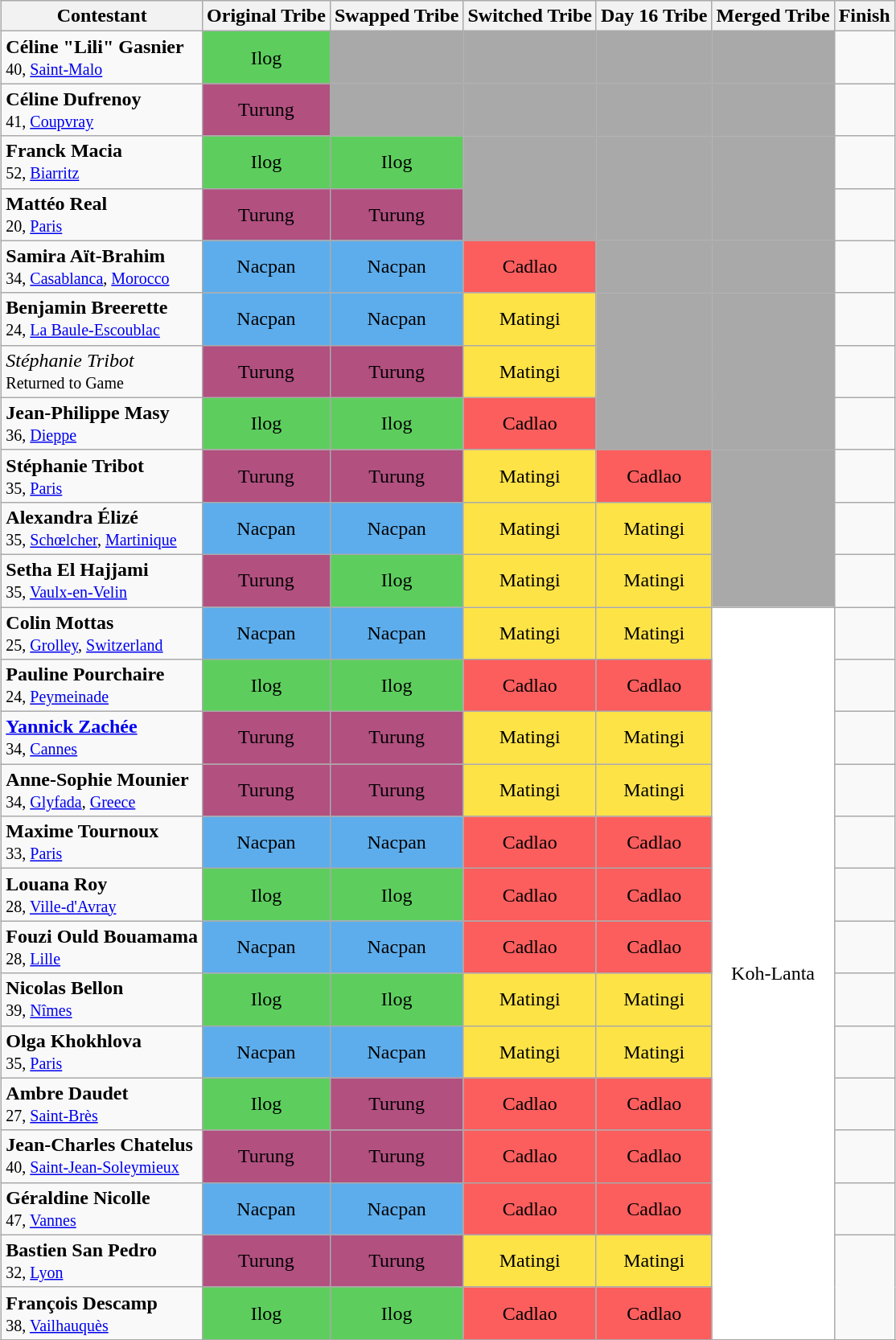<table class="wikitable" style="margin:auto; text-align:center">
<tr>
<th>Contestant</th>
<th>Original Tribe</th>
<th>Swapped Tribe</th>
<th>Switched Tribe</th>
<th>Day 16 Tribe</th>
<th>Merged Tribe</th>
<th>Finish</th>
</tr>
<tr>
<td style="text-align: left;"><strong>Céline "Lili" Gasnier </strong><br><small>40, <a href='#'>Saint-Malo</a></small></td>
<td bgcolor="#5dce5d">Ilog</td>
<td bgcolor="darkgrey"></td>
<td bgcolor="darkgrey"></td>
<td bgcolor="darkgrey"></td>
<td bgcolor="darkgrey"></td>
<td></td>
</tr>
<tr>
<td style="text-align: left;"><strong>Céline Dufrenoy</strong><br><small>41, <a href='#'>Coupvray</a></small></td>
<td bgcolor="#B25080">Turung</td>
<td bgcolor="darkgrey"></td>
<td bgcolor="darkgrey"></td>
<td bgcolor="darkgrey"></td>
<td bgcolor="darkgrey"></td>
<td></td>
</tr>
<tr>
<td style="text-align: left;"><strong>Franck Macia</strong><br><small>52, <a href='#'>Biarritz</a></small></td>
<td bgcolor="#5dce5d">Ilog</td>
<td bgcolor="#5dce5d">Ilog</td>
<td bgcolor="darkgrey"></td>
<td bgcolor="darkgrey"></td>
<td bgcolor="darkgrey"></td>
<td></td>
</tr>
<tr>
<td style="text-align: left;"><strong>Mattéo Real</strong><br><small>20, <a href='#'>Paris</a></small></td>
<td bgcolor="#B25080">Turung</td>
<td bgcolor="#B25080">Turung</td>
<td bgcolor="darkgrey"></td>
<td bgcolor="darkgrey"></td>
<td bgcolor="darkgrey"></td>
<td></td>
</tr>
<tr>
<td style="text-align: left;"><strong>Samira Aït-Brahim</strong><br><small>34, <a href='#'>Casablanca</a>, <a href='#'>Morocco</a></small></td>
<td bgcolor="#5dadec">Nacpan</td>
<td bgcolor="#5dadec">Nacpan</td>
<td bgcolor="#fc5d5d">Cadlao</td>
<td bgcolor="darkgrey"></td>
<td bgcolor="darkgrey"></td>
<td></td>
</tr>
<tr>
<td style="text-align: left;"><strong>Benjamin Breerette</strong><br><small>24, <a href='#'>La Baule-Escoublac</a></small></td>
<td bgcolor="#5dadec">Nacpan</td>
<td bgcolor="#5dadec">Nacpan</td>
<td bgcolor="#fee347">Matingi</td>
<td bgcolor="darkgrey"></td>
<td bgcolor="darkgrey"></td>
<td></td>
</tr>
<tr>
<td style="text-align: left;"><em>Stéphanie Tribot</em><br><small>Returned to Game</small></td>
<td bgcolor="#B25080">Turung</td>
<td bgcolor="#B25080">Turung</td>
<td bgcolor="#fee347">Matingi</td>
<td bgcolor="darkgrey"></td>
<td bgcolor="darkgrey"></td>
<td></td>
</tr>
<tr>
<td style="text-align: left;"><strong>Jean-Philippe Masy</strong><br><small>36, <a href='#'>Dieppe</a></small></td>
<td bgcolor="#5dce5d">Ilog</td>
<td bgcolor="#5dce5d">Ilog</td>
<td bgcolor="#fc5d5d">Cadlao</td>
<td bgcolor="darkgrey"></td>
<td bgcolor="darkgrey"></td>
<td></td>
</tr>
<tr>
<td style="text-align: left;"><strong>Stéphanie Tribot</strong><br><small>35, <a href='#'>Paris</a></small></td>
<td bgcolor="#B25080">Turung</td>
<td bgcolor="#B25080">Turung</td>
<td bgcolor="#fee347">Matingi</td>
<td bgcolor="#fc5d5d">Cadlao</td>
<td bgcolor="darkgrey"></td>
<td></td>
</tr>
<tr>
<td style="text-align: left;"><strong>Alexandra Élizé</strong><br><small>35, <a href='#'>Schœlcher</a>, <a href='#'>Martinique</a></small></td>
<td bgcolor="#5dadec">Nacpan</td>
<td bgcolor="#5dadec">Nacpan</td>
<td bgcolor="#fee347">Matingi</td>
<td bgcolor="#fee347">Matingi</td>
<td bgcolor="darkgrey"></td>
<td></td>
</tr>
<tr>
<td style="text-align: left;"><strong>Setha El Hajjami</strong><br><small>35, <a href='#'>Vaulx-en-Velin</a></small></td>
<td bgcolor="#B25080">Turung</td>
<td bgcolor="#5dce5d">Ilog</td>
<td bgcolor="#fee347">Matingi</td>
<td bgcolor="#fee347">Matingi</td>
<td bgcolor="darkgrey"></td>
<td></td>
</tr>
<tr>
<td style="text-align: left;"><strong>Colin Mottas</strong><br><small>25, <a href='#'>Grolley</a>, <a href='#'>Switzerland</a></small></td>
<td bgcolor="#5dadec">Nacpan</td>
<td bgcolor="#5dadec">Nacpan</td>
<td bgcolor="#fee347">Matingi</td>
<td bgcolor="#fee347">Matingi</td>
<td rowspan="14" bgcolor="white">Koh-Lanta</td>
<td></td>
</tr>
<tr>
<td style="text-align: left;"><strong>Pauline Pourchaire</strong><br><small>24, <a href='#'>Peymeinade</a></small></td>
<td bgcolor="#5dce5d">Ilog</td>
<td bgcolor="#5dce5d">Ilog</td>
<td bgcolor="#fc5d5d">Cadlao</td>
<td bgcolor="#fc5d5d">Cadlao</td>
<td></td>
</tr>
<tr>
<td style="text-align: left;"><strong><a href='#'>Yannick Zachée</a></strong><br><small>34, <a href='#'>Cannes</a></small></td>
<td bgcolor="#B25080">Turung</td>
<td bgcolor="#B25080">Turung</td>
<td bgcolor="#fee347">Matingi</td>
<td bgcolor="#fee347">Matingi</td>
<td></td>
</tr>
<tr>
<td style="text-align: left;"><strong>Anne-Sophie Mounier</strong><br><small>34, <a href='#'>Glyfada</a>, <a href='#'>Greece</a></small></td>
<td bgcolor="#B25080">Turung</td>
<td bgcolor="#B25080">Turung</td>
<td bgcolor="#fee347">Matingi</td>
<td bgcolor="#fee347">Matingi</td>
<td></td>
</tr>
<tr>
<td style="text-align: left;"><strong>Maxime Tournoux</strong><br><small>33, <a href='#'>Paris</a></small></td>
<td bgcolor="#5dadec">Nacpan</td>
<td bgcolor="#5dadec">Nacpan</td>
<td bgcolor="#fc5d5d">Cadlao</td>
<td bgcolor="#fc5d5d">Cadlao</td>
<td></td>
</tr>
<tr>
<td style="text-align: left;"><strong>Louana Roy</strong><br><small>28, <a href='#'>Ville-d'Avray</a></small></td>
<td bgcolor="#5dce5d">Ilog</td>
<td bgcolor="#5dce5d">Ilog</td>
<td bgcolor="#fc5d5d">Cadlao</td>
<td bgcolor="#fc5d5d">Cadlao</td>
<td></td>
</tr>
<tr>
<td style="text-align: left;"><strong>Fouzi Ould Bouamama</strong><br><small>28, <a href='#'>Lille</a></small></td>
<td bgcolor="#5dadec">Nacpan</td>
<td bgcolor="#5dadec">Nacpan</td>
<td bgcolor="#fc5d5d">Cadlao</td>
<td bgcolor="#fc5d5d">Cadlao</td>
<td></td>
</tr>
<tr>
<td style="text-align: left;"><strong>Nicolas Bellon</strong><br><small>39, <a href='#'>Nîmes</a></small></td>
<td bgcolor="#5dce5d">Ilog</td>
<td bgcolor="#5dce5d">Ilog</td>
<td bgcolor="#fee347">Matingi</td>
<td bgcolor="#fee347">Matingi</td>
<td></td>
</tr>
<tr>
<td style="text-align: left;"><strong>Olga Khokhlova</strong><br><small>35, <a href='#'>Paris</a></small></td>
<td bgcolor="#5dadec">Nacpan</td>
<td bgcolor="#5dadec">Nacpan</td>
<td bgcolor="#fee347">Matingi</td>
<td bgcolor="#fee347">Matingi</td>
<td></td>
</tr>
<tr>
<td style="text-align: left;"><strong>Ambre Daudet</strong><br><small>27, <a href='#'>Saint-Brès</a></small></td>
<td bgcolor="#5dce5d">Ilog</td>
<td bgcolor="#B25080">Turung</td>
<td bgcolor="#fc5d5d">Cadlao</td>
<td bgcolor="#fc5d5d">Cadlao</td>
<td></td>
</tr>
<tr>
<td style="text-align: left;"><strong>Jean-Charles Chatelus</strong><br><small>40, <a href='#'>Saint-Jean-Soleymieux</a></small></td>
<td bgcolor="#B25080">Turung</td>
<td bgcolor="#B25080">Turung</td>
<td bgcolor="#fc5d5d">Cadlao</td>
<td bgcolor="#fc5d5d">Cadlao</td>
<td></td>
</tr>
<tr>
<td style="text-align: left;"><strong>Géraldine Nicolle</strong><br><small>47, <a href='#'>Vannes</a></small></td>
<td bgcolor="#5dadec">Nacpan</td>
<td bgcolor="#5dadec">Nacpan</td>
<td bgcolor="#fc5d5d">Cadlao</td>
<td bgcolor="#fc5d5d">Cadlao</td>
<td></td>
</tr>
<tr>
<td style="text-align: left;"><strong>Bastien San Pedro</strong><br><small>32, <a href='#'>Lyon</a></small></td>
<td bgcolor="#B25080">Turung</td>
<td bgcolor="#B25080">Turung</td>
<td bgcolor="#fee347">Matingi</td>
<td bgcolor="#fee347">Matingi</td>
<td rowspan="2"></td>
</tr>
<tr>
<td style="text-align: left;"><strong>François Descamp</strong><br><small>38, <a href='#'>Vailhauquès</a></small></td>
<td bgcolor="#5dce5d">Ilog</td>
<td bgcolor="#5dce5d">Ilog</td>
<td bgcolor="#fc5d5d">Cadlao</td>
<td bgcolor="#fc5d5d">Cadlao</td>
</tr>
<tr>
</tr>
</table>
